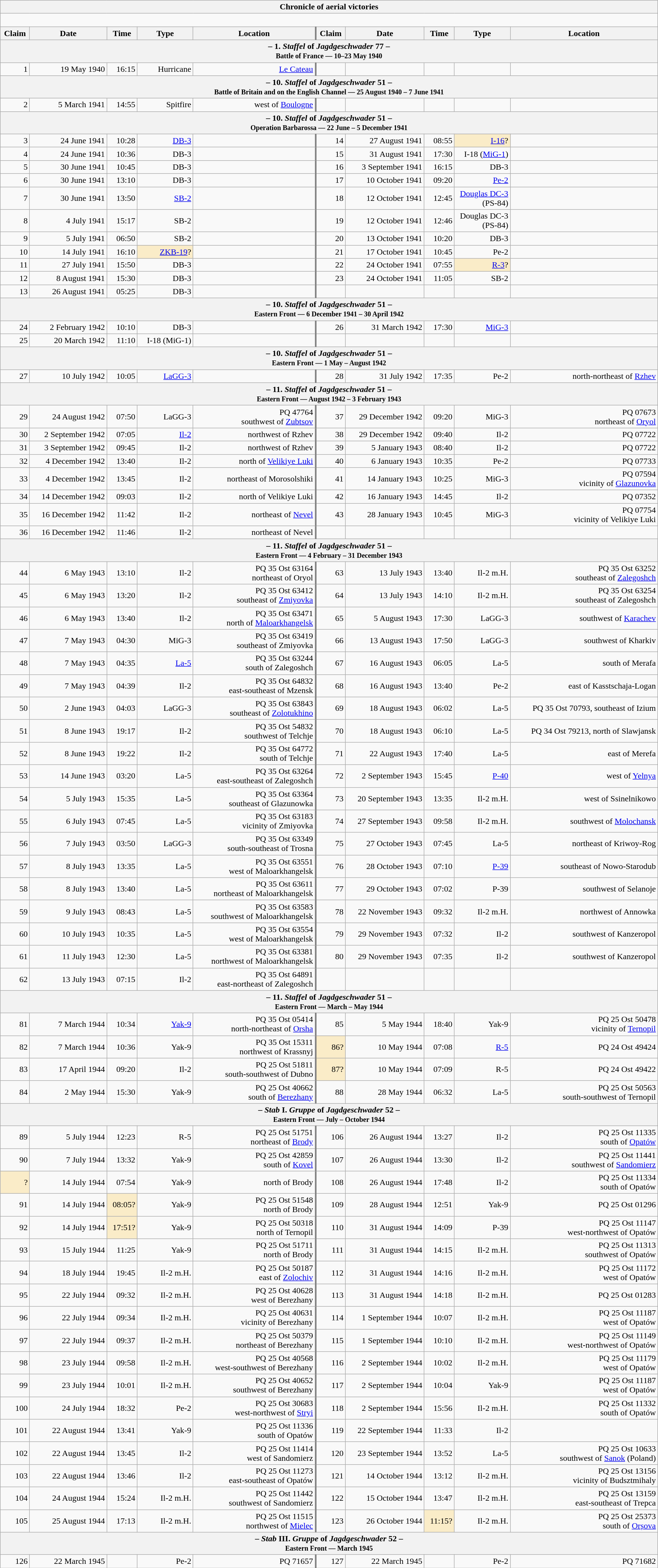<table class="wikitable plainrowheaders collapsible" style="margin-left: auto; margin-right: auto; border: none; text-align:right; width: 100%;">
<tr>
<th colspan="10">Chronicle of aerial victories</th>
</tr>
<tr>
<td colspan="10" style="text-align: left;"><br></td>
</tr>
<tr>
<th scope="col">Claim</th>
<th scope="col">Date</th>
<th scope="col">Time</th>
<th scope="col" width="100px">Type</th>
<th scope="col">Location</th>
<th scope="col" style="border-left: 3px solid gray;">Claim</th>
<th scope="col">Date</th>
<th scope="col">Time</th>
<th scope="col" width="100px">Type</th>
<th scope="col">Location</th>
</tr>
<tr>
<th colspan="10">– 1. <em>Staffel</em> of <em>Jagdgeschwader</em> 77 –<br><small>Battle of France — 10–23 May 1940</small></th>
</tr>
<tr>
<td>1</td>
<td>19 May 1940</td>
<td>16:15</td>
<td>Hurricane</td>
<td><a href='#'>Le Cateau</a></td>
<td style="border-left: 3px solid grey;"></td>
<td></td>
<td></td>
<td></td>
<td></td>
</tr>
<tr>
<th colspan="10">– 10. <em>Staffel</em> of <em>Jagdgeschwader</em> 51 –<br><small>Battle of Britain and on the English Channel — 25 August 1940 – 7 June 1941</small></th>
</tr>
<tr>
<td>2</td>
<td>5 March 1941</td>
<td>14:55</td>
<td>Spitfire</td>
<td>west of <a href='#'>Boulogne</a></td>
<td style="border-left: 3px solid grey;"></td>
<td></td>
<td></td>
<td></td>
<td></td>
</tr>
<tr>
<th colspan="10">– 10. <em>Staffel</em> of <em>Jagdgeschwader</em> 51 –<br><small>Operation Barbarossa — 22 June – 5 December 1941</small></th>
</tr>
<tr>
<td>3</td>
<td>24 June 1941</td>
<td>10:28</td>
<td><a href='#'>DB-3</a></td>
<td></td>
<td style="border-left: 3px solid grey;">14</td>
<td>27 August 1941</td>
<td>08:55</td>
<td style="background:#faecc8"><a href='#'>I-16</a>?</td>
<td></td>
</tr>
<tr>
<td>4</td>
<td>24 June 1941</td>
<td>10:36</td>
<td>DB-3</td>
<td></td>
<td style="border-left: 3px solid grey;">15</td>
<td>31 August 1941</td>
<td>17:30</td>
<td>I-18 (<a href='#'>MiG-1</a>)</td>
<td></td>
</tr>
<tr>
<td>5</td>
<td>30 June 1941</td>
<td>10:45</td>
<td>DB-3</td>
<td></td>
<td style="border-left: 3px solid grey;">16</td>
<td>3 September 1941</td>
<td>16:15</td>
<td>DB-3</td>
<td></td>
</tr>
<tr>
<td>6</td>
<td>30 June 1941</td>
<td>13:10</td>
<td>DB-3</td>
<td></td>
<td style="border-left: 3px solid grey;">17</td>
<td>10 October 1941</td>
<td>09:20</td>
<td><a href='#'>Pe-2</a></td>
<td></td>
</tr>
<tr>
<td>7</td>
<td>30 June 1941</td>
<td>13:50</td>
<td><a href='#'>SB-2</a></td>
<td></td>
<td style="border-left: 3px solid grey;">18</td>
<td>12 October 1941</td>
<td>12:45</td>
<td><a href='#'>Douglas DC-3</a> (PS-84)</td>
<td></td>
</tr>
<tr>
<td>8</td>
<td>4 July 1941</td>
<td>15:17</td>
<td>SB-2</td>
<td></td>
<td style="border-left: 3px solid grey;">19</td>
<td>12 October 1941</td>
<td>12:46</td>
<td>Douglas DC-3  (PS-84)</td>
<td></td>
</tr>
<tr>
<td>9</td>
<td>5 July 1941</td>
<td>06:50</td>
<td>SB-2</td>
<td></td>
<td style="border-left: 3px solid grey;">20</td>
<td>13 October 1941</td>
<td>10:20</td>
<td>DB-3</td>
<td></td>
</tr>
<tr>
<td>10</td>
<td>14 July 1941</td>
<td>16:10</td>
<td style="background:#faecc8"><a href='#'>ZKB-19</a>?</td>
<td></td>
<td style="border-left: 3px solid grey;">21</td>
<td>17 October 1941</td>
<td>10:45</td>
<td>Pe-2</td>
<td></td>
</tr>
<tr>
<td>11</td>
<td>27 July 1941</td>
<td>15:50</td>
<td>DB-3</td>
<td></td>
<td style="border-left: 3px solid grey;">22</td>
<td>24 October 1941</td>
<td>07:55</td>
<td style="background:#faecc8"><a href='#'>R-3</a>?</td>
<td></td>
</tr>
<tr>
<td>12</td>
<td>8 August 1941</td>
<td>15:30</td>
<td>DB-3</td>
<td></td>
<td style="border-left: 3px solid grey;">23</td>
<td>24 October 1941</td>
<td>11:05</td>
<td>SB-2</td>
<td></td>
</tr>
<tr>
<td>13</td>
<td>26 August 1941</td>
<td>05:25</td>
<td>DB-3</td>
<td></td>
<td style="border-left: 3px solid grey;"></td>
<td></td>
<td></td>
<td></td>
<td></td>
</tr>
<tr>
<th colspan="10">– 10. <em>Staffel</em> of <em>Jagdgeschwader</em> 51 –<br><small>Eastern Front — 6 December 1941 – 30 April 1942</small></th>
</tr>
<tr>
<td>24</td>
<td>2 February 1942</td>
<td>10:10</td>
<td>DB-3</td>
<td></td>
<td style="border-left: 3px solid grey;">26</td>
<td>31 March 1942</td>
<td>17:30</td>
<td><a href='#'>MiG-3</a></td>
<td></td>
</tr>
<tr>
<td>25</td>
<td>20 March 1942</td>
<td>11:10</td>
<td>I-18 (MiG-1)</td>
<td></td>
<td style="border-left: 3px solid grey;"></td>
<td></td>
<td></td>
<td></td>
<td></td>
</tr>
<tr>
<th colspan="10">– 10. <em>Staffel</em> of <em>Jagdgeschwader</em> 51 –<br><small>Eastern Front — 1 May – August 1942</small></th>
</tr>
<tr>
<td>27</td>
<td>10 July 1942</td>
<td>10:05</td>
<td><a href='#'>LaGG-3</a></td>
<td></td>
<td style="border-left: 3px solid grey;">28</td>
<td>31 July 1942</td>
<td>17:35</td>
<td>Pe-2</td>
<td> north-northeast of <a href='#'>Rzhev</a></td>
</tr>
<tr>
<th colspan="10">– 11. <em>Staffel</em> of <em>Jagdgeschwader</em> 51 –<br><small>Eastern Front — August 1942 – 3 February 1943</small></th>
</tr>
<tr>
<td>29</td>
<td>24 August 1942</td>
<td>07:50</td>
<td>LaGG-3</td>
<td>PQ 47764<br> southwest of <a href='#'>Zubtsov</a></td>
<td style="border-left: 3px solid grey;">37</td>
<td>29 December 1942</td>
<td>09:20</td>
<td>MiG-3</td>
<td>PQ 07673<br> northeast of <a href='#'>Oryol</a></td>
</tr>
<tr>
<td>30</td>
<td>2 September 1942</td>
<td>07:05</td>
<td><a href='#'>Il-2</a></td>
<td>northwest of Rzhev</td>
<td style="border-left: 3px solid grey;">38</td>
<td>29 December 1942</td>
<td>09:40</td>
<td>Il-2</td>
<td>PQ 07722</td>
</tr>
<tr>
<td>31</td>
<td>3 September 1942</td>
<td>09:45</td>
<td>Il-2</td>
<td>northwest of Rzhev</td>
<td style="border-left: 3px solid grey;">39</td>
<td>5 January 1943</td>
<td>08:40</td>
<td>Il-2</td>
<td>PQ 07722</td>
</tr>
<tr>
<td>32</td>
<td>4 December 1942</td>
<td>13:40</td>
<td>Il-2</td>
<td> north of <a href='#'>Velikiye Luki</a></td>
<td style="border-left: 3px solid grey;">40</td>
<td>6 January 1943</td>
<td>10:35</td>
<td>Pe-2</td>
<td>PQ 07733</td>
</tr>
<tr>
<td>33</td>
<td>4 December 1942</td>
<td>13:45</td>
<td>Il-2</td>
<td> northeast of Morosolshiki</td>
<td style="border-left: 3px solid grey;">41</td>
<td>14 January 1943</td>
<td>10:25</td>
<td>MiG-3</td>
<td>PQ 07594<br>vicinity of <a href='#'>Glazunovka</a></td>
</tr>
<tr>
<td>34</td>
<td>14 December 1942</td>
<td>09:03</td>
<td>Il-2</td>
<td> north of Velikiye Luki</td>
<td style="border-left: 3px solid grey;">42</td>
<td>16 January 1943</td>
<td>14:45</td>
<td>Il-2</td>
<td>PQ 07352</td>
</tr>
<tr>
<td>35</td>
<td>16 December 1942</td>
<td>11:42</td>
<td>Il-2</td>
<td> northeast of <a href='#'>Nevel</a></td>
<td style="border-left: 3px solid grey;">43</td>
<td>28 January 1943</td>
<td>10:45</td>
<td>MiG-3</td>
<td>PQ 07754<br>vicinity of Velikiye Luki</td>
</tr>
<tr>
<td>36</td>
<td>16 December 1942</td>
<td>11:46</td>
<td>Il-2</td>
<td> northeast of Nevel</td>
<td style="border-left: 3px solid grey;"></td>
<td></td>
<td></td>
<td></td>
<td></td>
</tr>
<tr>
<th colspan="10">– 11. <em>Staffel</em> of <em>Jagdgeschwader</em> 51 –<br><small>Eastern Front — 4 February – 31 December 1943</small></th>
</tr>
<tr>
<td>44</td>
<td>6 May 1943</td>
<td>13:10</td>
<td>Il-2</td>
<td>PQ 35 Ost 63164<br> northeast of Oryol</td>
<td style="border-left: 3px solid grey;">63</td>
<td>13 July 1943</td>
<td>13:40</td>
<td>Il-2 m.H.</td>
<td>PQ 35 Ost 63252<br> southeast of <a href='#'>Zalegoshch</a></td>
</tr>
<tr>
<td>45</td>
<td>6 May 1943</td>
<td>13:20</td>
<td>Il-2</td>
<td>PQ 35 Ost 63412<br> southeast of <a href='#'>Zmiyovka</a></td>
<td style="border-left: 3px solid grey;">64</td>
<td>13 July 1943</td>
<td>14:10</td>
<td>Il-2 m.H.</td>
<td>PQ 35 Ost 63254<br> southeast of Zalegoshch</td>
</tr>
<tr>
<td>46</td>
<td>6 May 1943</td>
<td>13:40</td>
<td>Il-2</td>
<td>PQ 35 Ost 63471<br> north of <a href='#'>Maloarkhangelsk</a></td>
<td style="border-left: 3px solid grey;">65</td>
<td>5 August 1943</td>
<td>17:30</td>
<td>LaGG-3</td>
<td>southwest of <a href='#'>Karachev</a></td>
</tr>
<tr>
<td>47</td>
<td>7 May 1943</td>
<td>04:30</td>
<td>MiG-3</td>
<td>PQ 35 Ost 63419<br> southeast of Zmiyovka</td>
<td style="border-left: 3px solid grey;">66</td>
<td>13 August 1943</td>
<td>17:50</td>
<td>LaGG-3</td>
<td>southwest of Kharkiv</td>
</tr>
<tr>
<td>48</td>
<td>7 May 1943</td>
<td>04:35</td>
<td><a href='#'>La-5</a></td>
<td>PQ 35 Ost 63244<br> south of Zalegoshch</td>
<td style="border-left: 3px solid grey;">67</td>
<td>16 August 1943</td>
<td>06:05</td>
<td>La-5</td>
<td>south of Merafa</td>
</tr>
<tr>
<td>49</td>
<td>7 May 1943</td>
<td>04:39</td>
<td>Il-2</td>
<td>PQ 35 Ost 64832<br> east-southeast of Mzensk</td>
<td style="border-left: 3px solid grey;">68</td>
<td>16 August 1943</td>
<td>13:40</td>
<td>Pe-2</td>
<td>east of Kasstschaja-Logan</td>
</tr>
<tr>
<td>50</td>
<td>2 June 1943</td>
<td>04:03</td>
<td>LaGG-3</td>
<td>PQ 35 Ost 63843<br> southeast of <a href='#'>Zolotukhino</a></td>
<td style="border-left: 3px solid grey;">69</td>
<td>18 August 1943</td>
<td>06:02</td>
<td>La-5</td>
<td>PQ 35 Ost 70793, southeast of Izium</td>
</tr>
<tr>
<td>51</td>
<td>8 June 1943</td>
<td>19:17</td>
<td>Il-2</td>
<td>PQ 35 Ost 54832<br> southwest of Telchje</td>
<td style="border-left: 3px solid grey;">70</td>
<td>18 August 1943</td>
<td>06:10</td>
<td>La-5</td>
<td>PQ 34 Ost 79213, north of Slawjansk</td>
</tr>
<tr>
<td>52</td>
<td>8 June 1943</td>
<td>19:22</td>
<td>Il-2</td>
<td>PQ 35 Ost 64772<br> south of Telchje</td>
<td style="border-left: 3px solid grey;">71</td>
<td>22 August 1943</td>
<td>17:40</td>
<td>La-5</td>
<td>east of Merefa</td>
</tr>
<tr>
<td>53</td>
<td>14 June 1943</td>
<td>03:20</td>
<td>La-5</td>
<td>PQ 35 Ost 63264<br> east-southeast of Zalegoshch</td>
<td style="border-left: 3px solid grey;">72</td>
<td>2 September 1943</td>
<td>15:45</td>
<td><a href='#'>P-40</a></td>
<td>west of <a href='#'>Yelnya</a></td>
</tr>
<tr>
<td>54</td>
<td>5 July 1943</td>
<td>15:35</td>
<td>La-5</td>
<td>PQ 35 Ost 63364<br> southeast of Glazunowka</td>
<td style="border-left: 3px solid grey;">73</td>
<td>20 September 1943</td>
<td>13:35</td>
<td>Il-2 m.H.</td>
<td>west of Ssinelnikowo</td>
</tr>
<tr>
<td>55</td>
<td>6 July 1943</td>
<td>07:45</td>
<td>La-5</td>
<td>PQ 35 Ost 63183<br>vicinity of Zmiyovka</td>
<td style="border-left: 3px solid grey;">74</td>
<td>27 September 1943</td>
<td>09:58</td>
<td>Il-2 m.H.</td>
<td>southwest of <a href='#'>Molochansk</a></td>
</tr>
<tr>
<td>56</td>
<td>7 July 1943</td>
<td>03:50</td>
<td>LaGG-3</td>
<td>PQ 35 Ost 63349<br> south-southeast of Trosna</td>
<td style="border-left: 3px solid grey;">75</td>
<td>27 October 1943</td>
<td>07:45</td>
<td>La-5</td>
<td>northeast of Kriwoy-Rog</td>
</tr>
<tr>
<td>57</td>
<td>8 July 1943</td>
<td>13:35</td>
<td>La-5</td>
<td>PQ 35 Ost 63551<br> west of Maloarkhangelsk</td>
<td style="border-left: 3px solid grey;">76</td>
<td>28 October 1943</td>
<td>07:10</td>
<td><a href='#'>P-39</a></td>
<td>southeast of Nowo-Starodub</td>
</tr>
<tr>
<td>58</td>
<td>8 July 1943</td>
<td>13:40</td>
<td>La-5</td>
<td>PQ 35 Ost 63611<br> northeast of Maloarkhangelsk</td>
<td style="border-left: 3px solid grey;">77</td>
<td>29 October 1943</td>
<td>07:02</td>
<td>P-39</td>
<td>southwest of Selanoje</td>
</tr>
<tr>
<td>59</td>
<td>9 July 1943</td>
<td>08:43</td>
<td>La-5</td>
<td>PQ 35 Ost 63583<br> southwest of Maloarkhangelsk</td>
<td style="border-left: 3px solid grey;">78</td>
<td>22 November 1943</td>
<td>09:32</td>
<td>Il-2 m.H.</td>
<td> northwest of Annowka</td>
</tr>
<tr>
<td>60</td>
<td>10 July 1943</td>
<td>10:35</td>
<td>La-5</td>
<td>PQ 35 Ost 63554<br> west of Maloarkhangelsk</td>
<td style="border-left: 3px solid grey;">79</td>
<td>29 November 1943</td>
<td>07:32</td>
<td>Il-2</td>
<td> southwest of Kanzeropol</td>
</tr>
<tr>
<td>61</td>
<td>11 July 1943</td>
<td>12:30</td>
<td>La-5</td>
<td>PQ 35 Ost 63381<br> northwest of Maloarkhangelsk</td>
<td style="border-left: 3px solid grey;">80</td>
<td>29 November 1943</td>
<td>07:35</td>
<td>Il-2</td>
<td> southwest of Kanzeropol</td>
</tr>
<tr>
<td>62</td>
<td>13 July 1943</td>
<td>07:15</td>
<td>Il-2</td>
<td>PQ 35 Ost 64891<br> east-northeast of Zalegoshch</td>
<td style="border-left: 3px solid grey;"></td>
<td></td>
<td></td>
<td></td>
<td></td>
</tr>
<tr>
<th colspan="10">– 11. <em>Staffel</em> of <em>Jagdgeschwader</em> 51 –<br><small>Eastern Front — March – May 1944</small></th>
</tr>
<tr>
<td>81</td>
<td>7 March 1944</td>
<td>10:34</td>
<td><a href='#'>Yak-9</a></td>
<td>PQ 35 Ost 05414<br> north-northeast of <a href='#'>Orsha</a></td>
<td style="border-left: 3px solid grey;">85</td>
<td>5 May 1944</td>
<td>18:40</td>
<td>Yak-9</td>
<td>PQ 25 Ost 50478<br>vicinity of <a href='#'>Ternopil</a></td>
</tr>
<tr>
<td>82</td>
<td>7 March 1944</td>
<td>10:36</td>
<td>Yak-9</td>
<td>PQ 35 Ost 15311<br> northwest of Krassnyj</td>
<td style="border-left: 3px solid grey; background:#faecc8">86?</td>
<td>10 May 1944</td>
<td>07:08</td>
<td><a href='#'>R-5</a></td>
<td>PQ 24 Ost 49424</td>
</tr>
<tr>
<td>83</td>
<td>17 April 1944</td>
<td>09:20</td>
<td>Il-2</td>
<td>PQ 25 Ost 51811<br> south-southwest of Dubno</td>
<td style="border-left: 3px solid grey; background:#faecc8">87?</td>
<td>10 May 1944</td>
<td>07:09</td>
<td>R-5</td>
<td>PQ 24 Ost 49422</td>
</tr>
<tr>
<td>84</td>
<td>2 May 1944</td>
<td>15:30</td>
<td>Yak-9</td>
<td>PQ 25 Ost 40662<br> south of <a href='#'>Berezhany</a></td>
<td style="border-left: 3px solid grey;">88</td>
<td>28 May 1944</td>
<td>06:32</td>
<td>La-5</td>
<td>PQ 25 Ost 50563<br> south-southwest of Ternopil</td>
</tr>
<tr>
<th colspan="10">– <em>Stab</em> I. <em>Gruppe</em> of <em>Jagdgeschwader</em> 52 –<br><small>Eastern Front — July – October 1944</small></th>
</tr>
<tr>
<td>89</td>
<td>5 July 1944</td>
<td>12:23</td>
<td>R-5</td>
<td>PQ 25 Ost 51751<br> northeast of <a href='#'>Brody</a></td>
<td style="border-left: 3px solid grey;">106</td>
<td>26 August 1944</td>
<td>13:27</td>
<td>Il-2</td>
<td>PQ 25 Ost 11335<br> south of <a href='#'>Opatów</a></td>
</tr>
<tr>
<td>90</td>
<td>7 July 1944</td>
<td>13:32</td>
<td>Yak-9</td>
<td>PQ 25 Ost 42859<br> south of <a href='#'>Kovel</a></td>
<td style="border-left: 3px solid grey;">107</td>
<td>26 August 1944</td>
<td>13:30</td>
<td>Il-2</td>
<td>PQ 25 Ost 11441<br> southwest of <a href='#'>Sandomierz</a></td>
</tr>
<tr>
<td style="background:#faecc8">?</td>
<td>14 July 1944</td>
<td>07:54</td>
<td>Yak-9</td>
<td> north of Brody</td>
<td style="border-left: 3px solid grey;">108</td>
<td>26 August 1944</td>
<td>17:48</td>
<td>Il-2</td>
<td>PQ 25 Ost 11334<br> south of Opatów</td>
</tr>
<tr>
<td>91</td>
<td>14 July 1944</td>
<td style="background:#faecc8">08:05?</td>
<td>Yak-9</td>
<td>PQ 25 Ost 51548<br> north of Brody</td>
<td style="border-left: 3px solid grey;">109</td>
<td>28 August 1944</td>
<td>12:51</td>
<td>Yak-9</td>
<td>PQ 25 Ost 01296</td>
</tr>
<tr>
<td>92</td>
<td>14 July 1944</td>
<td style="background:#faecc8">17:51?</td>
<td>Yak-9</td>
<td>PQ 25 Ost 50318<br> north of Ternopil</td>
<td style="border-left: 3px solid grey;">110</td>
<td>31 August 1944</td>
<td>14:09</td>
<td>P-39</td>
<td>PQ 25 Ost 11147<br> west-northwest of Opatów</td>
</tr>
<tr>
<td>93</td>
<td>15 July 1944</td>
<td>11:25</td>
<td>Yak-9</td>
<td>PQ 25 Ost 51711<br> north of Brody</td>
<td style="border-left: 3px solid grey;">111</td>
<td>31 August 1944</td>
<td>14:15</td>
<td>Il-2 m.H.</td>
<td>PQ 25 Ost 11313<br> southwest of Opatów</td>
</tr>
<tr>
<td>94</td>
<td>18 July 1944</td>
<td>19:45</td>
<td>Il-2 m.H.</td>
<td>PQ 25 Ost 50187<br> east of <a href='#'>Zolochiv</a></td>
<td style="border-left: 3px solid grey;">112</td>
<td>31 August 1944</td>
<td>14:16</td>
<td>Il-2 m.H.</td>
<td>PQ 25 Ost 11172<br> west of Opatów</td>
</tr>
<tr>
<td>95</td>
<td>22 July 1944</td>
<td>09:32</td>
<td>Il-2 m.H.</td>
<td>PQ 25 Ost 40628<br> west of Berezhany</td>
<td style="border-left: 3px solid grey;">113</td>
<td>31 August 1944</td>
<td>14:18</td>
<td>Il-2 m.H.</td>
<td>PQ 25 Ost 01283</td>
</tr>
<tr>
<td>96</td>
<td>22 July 1944</td>
<td>09:34</td>
<td>Il-2 m.H.</td>
<td>PQ 25 Ost 40631<br>vicinity of Berezhany</td>
<td style="border-left: 3px solid grey;">114</td>
<td>1 September 1944</td>
<td>10:07</td>
<td>Il-2 m.H.</td>
<td>PQ 25 Ost 11187<br> west of Opatów</td>
</tr>
<tr>
<td>97</td>
<td>22 July 1944</td>
<td>09:37</td>
<td>Il-2 m.H.</td>
<td>PQ 25 Ost 50379<br> northeast of Berezhany</td>
<td style="border-left: 3px solid grey;">115</td>
<td>1 September 1944</td>
<td>10:10</td>
<td>Il-2 m.H.</td>
<td>PQ 25 Ost 11149<br> west-northwest of Opatów</td>
</tr>
<tr>
<td>98</td>
<td>23 July 1944</td>
<td>09:58</td>
<td>Il-2 m.H.</td>
<td>PQ 25 Ost 40568<br> west-southwest of Berezhany</td>
<td style="border-left: 3px solid grey;">116</td>
<td>2 September 1944</td>
<td>10:02</td>
<td>Il-2 m.H.</td>
<td>PQ 25 Ost 11179<br> west of Opatów</td>
</tr>
<tr>
<td>99</td>
<td>23 July 1944</td>
<td>10:01</td>
<td>Il-2 m.H.</td>
<td>PQ 25 Ost 40652<br> southwest of Berezhany</td>
<td style="border-left: 3px solid grey;">117</td>
<td>2 September 1944</td>
<td>10:04</td>
<td>Yak-9</td>
<td>PQ 25 Ost 11187<br> west of Opatów</td>
</tr>
<tr>
<td>100</td>
<td>24 July 1944</td>
<td>18:32</td>
<td>Pe-2</td>
<td>PQ 25 Ost 30683<br> west-northwest of <a href='#'>Stryi</a></td>
<td style="border-left: 3px solid grey;">118</td>
<td>2 September 1944</td>
<td>15:56</td>
<td>Il-2 m.H.</td>
<td>PQ 25 Ost 11332<br> south of Opatów</td>
</tr>
<tr>
<td>101</td>
<td>22 August 1944</td>
<td>13:41</td>
<td>Yak-9</td>
<td>PQ 25 Ost 11336<br> south of Opatów</td>
<td style="border-left: 3px solid grey;">119</td>
<td>22 September 1944</td>
<td>11:33</td>
<td>Il-2</td>
<td></td>
</tr>
<tr>
<td>102</td>
<td>22 August 1944</td>
<td>13:45</td>
<td>Il-2</td>
<td>PQ 25 Ost 11414<br> west of Sandomierz</td>
<td style="border-left: 3px solid grey;">120</td>
<td>23 September 1944</td>
<td>13:52</td>
<td>La-5</td>
<td>PQ 25 Ost 10633<br> southwest of <a href='#'>Sanok</a> (Poland)</td>
</tr>
<tr>
<td>103</td>
<td>22 August 1944</td>
<td>13:46</td>
<td>Il-2</td>
<td>PQ 25 Ost 11273<br> east-southeast of Opatów</td>
<td style="border-left: 3px solid grey;">121</td>
<td>14 October 1944</td>
<td>13:12</td>
<td>Il-2 m.H.</td>
<td>PQ 25 Ost 13156<br>vicinity of Budsztmihaly</td>
</tr>
<tr>
<td>104</td>
<td>24 August 1944</td>
<td>15:24</td>
<td>Il-2 m.H.</td>
<td>PQ 25 Ost 11442<br> southwest of Sandomierz</td>
<td style="border-left: 3px solid grey;">122</td>
<td>15 October 1944</td>
<td>13:47</td>
<td>Il-2 m.H.</td>
<td>PQ 25 Ost 13159<br> east-southeast of Trepca</td>
</tr>
<tr>
<td>105</td>
<td>25 August 1944</td>
<td>17:13</td>
<td>Il-2 m.H.</td>
<td>PQ 25 Ost 11515<br> northwest of <a href='#'>Mielec</a></td>
<td style="border-left: 3px solid grey;">123</td>
<td>26 October 1944</td>
<td style="background:#faecc8">11:15?</td>
<td>Il-2 m.H.</td>
<td>PQ 25 Ost 25373<br> south of <a href='#'>Orșova</a></td>
</tr>
<tr>
<th colspan="10">– <em>Stab</em> III. <em>Gruppe</em> of <em>Jagdgeschwader</em> 52 –<br><small>Eastern Front — March 1945</small></th>
</tr>
<tr>
<td>126</td>
<td>22 March 1945</td>
<td></td>
<td>Pe-2</td>
<td>PQ 71657</td>
<td style="border-left: 3px solid grey;">127</td>
<td>22 March 1945</td>
<td></td>
<td>Pe-2</td>
<td>PQ 71682</td>
</tr>
</table>
